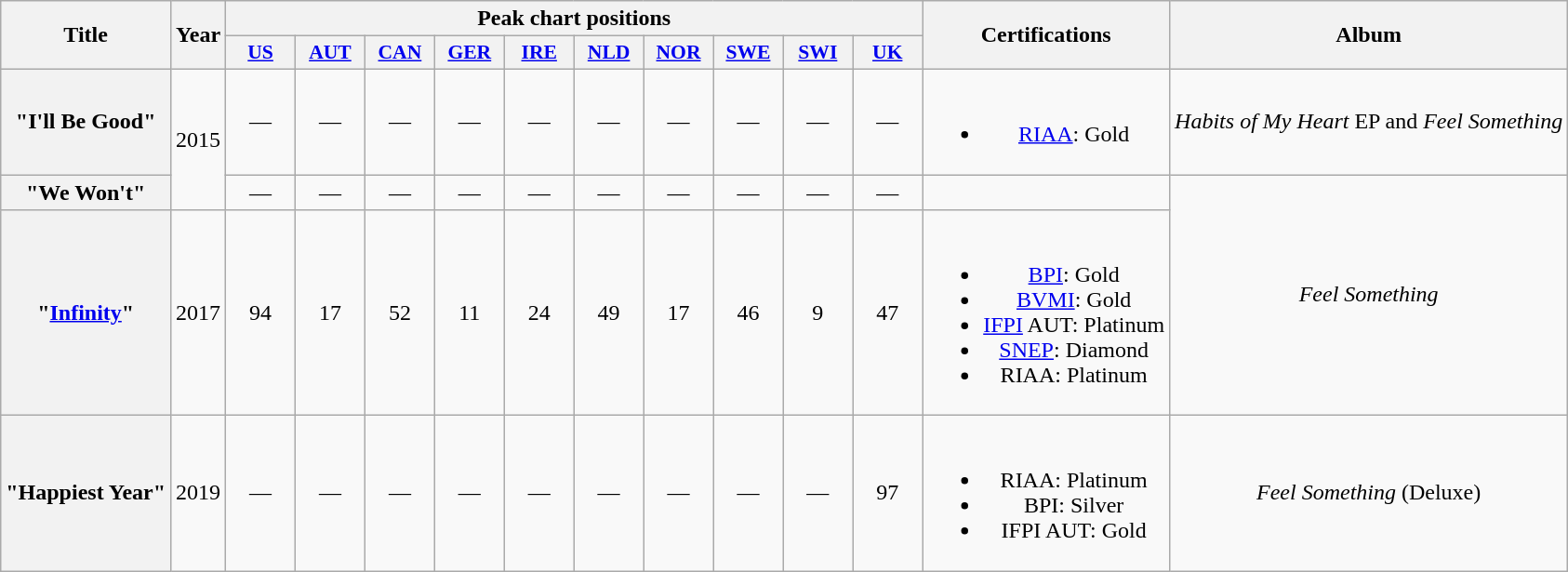<table class="wikitable plainrowheaders" style="text-align:center;">
<tr>
<th scope="col" rowspan="2">Title</th>
<th scope="col" rowspan="2">Year</th>
<th scope="col" colspan="10">Peak chart positions</th>
<th scope="col" rowspan="2">Certifications</th>
<th scope="col" rowspan="2">Album</th>
</tr>
<tr>
<th scope="col" style="width:3em;font-size:90%;"><a href='#'>US</a><br></th>
<th scope="col" style="width:3em;font-size:90%;"><a href='#'>AUT</a><br></th>
<th scope="col" style="width:3em;font-size:90%;"><a href='#'>CAN</a><br></th>
<th scope="col" style="width:3em;font-size:90%;"><a href='#'>GER</a><br></th>
<th scope="col" style="width:3em;font-size:90%;"><a href='#'>IRE</a><br></th>
<th scope="col" style="width:3em;font-size:90%;"><a href='#'>NLD</a><br></th>
<th scope="col" style="width:3em;font-size:90%;"><a href='#'>NOR</a><br></th>
<th scope="col" style="width:3em;font-size:90%;"><a href='#'>SWE</a><br></th>
<th scope="col" style="width:3em;font-size:90%;"><a href='#'>SWI</a><br></th>
<th scope="col" style="width:3em;font-size:90%;"><a href='#'>UK</a><br></th>
</tr>
<tr>
<th scope="row">"I'll Be Good"</th>
<td rowspan="2">2015</td>
<td>—</td>
<td>—</td>
<td>—</td>
<td>—</td>
<td>—</td>
<td>—</td>
<td>—</td>
<td>—</td>
<td>—</td>
<td>—</td>
<td><br><ul><li><a href='#'>RIAA</a>: Gold</li></ul></td>
<td><em>Habits of My Heart</em> EP and <em>Feel Something</em></td>
</tr>
<tr>
<th scope="row">"We Won't"<br></th>
<td>—</td>
<td>—</td>
<td>—</td>
<td>—</td>
<td>—</td>
<td>—</td>
<td>—</td>
<td>—</td>
<td>—</td>
<td>—</td>
<td></td>
<td rowspan="2"><em>Feel Something</em></td>
</tr>
<tr>
<th scope="row">"<a href='#'>Infinity</a>"</th>
<td>2017</td>
<td>94</td>
<td>17</td>
<td>52</td>
<td>11</td>
<td>24</td>
<td>49</td>
<td>17</td>
<td>46</td>
<td>9</td>
<td>47</td>
<td><br><ul><li><a href='#'>BPI</a>: Gold</li><li><a href='#'>BVMI</a>: Gold</li><li><a href='#'>IFPI</a> AUT: Platinum</li><li><a href='#'>SNEP</a>: Diamond</li><li>RIAA: Platinum</li></ul></td>
</tr>
<tr>
<th scope="row">"Happiest Year"</th>
<td>2019</td>
<td>—</td>
<td>—</td>
<td>—</td>
<td>—</td>
<td>—</td>
<td>—</td>
<td>—</td>
<td>—</td>
<td>—</td>
<td>97</td>
<td><br><ul><li>RIAA: Platinum</li><li>BPI: Silver</li><li>IFPI AUT: Gold</li></ul></td>
<td><em>Feel Something</em> (Deluxe)</td>
</tr>
</table>
